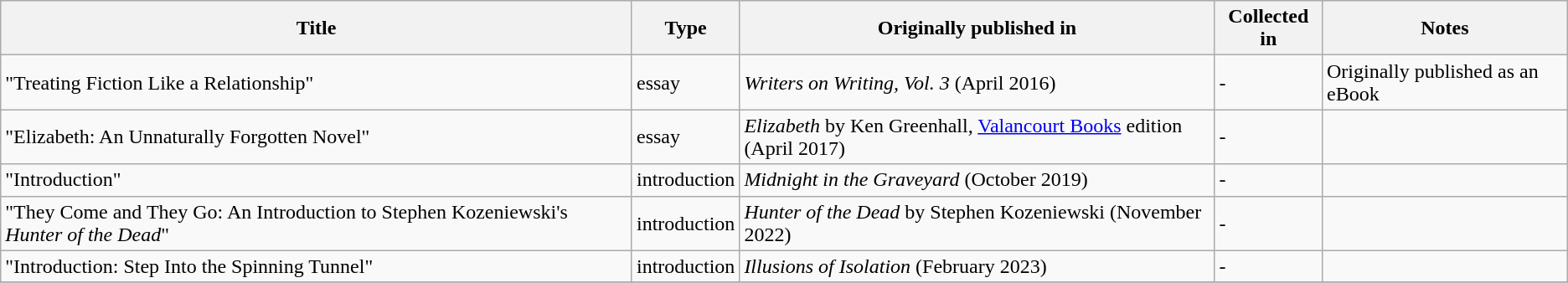<table class="wikitable">
<tr>
<th>Title</th>
<th>Type</th>
<th>Originally published in</th>
<th>Collected in</th>
<th>Notes</th>
</tr>
<tr>
<td>"Treating Fiction Like a Relationship"</td>
<td>essay</td>
<td><em>Writers on Writing, Vol. 3</em> (April 2016)</td>
<td>-</td>
<td>Originally published as an eBook</td>
</tr>
<tr>
<td>"Elizabeth: An Unnaturally Forgotten Novel"</td>
<td>essay</td>
<td><em>Elizabeth</em> by Ken Greenhall, <a href='#'>Valancourt Books</a> edition (April 2017)</td>
<td>-</td>
<td></td>
</tr>
<tr>
<td>"Introduction"</td>
<td>introduction</td>
<td><em>Midnight in the Graveyard</em> (October 2019)</td>
<td>-</td>
<td></td>
</tr>
<tr>
<td>"They Come and They Go: An Introduction to Stephen Kozeniewski's <em>Hunter of the Dead</em>"</td>
<td>introduction</td>
<td><em>Hunter of the Dead</em> by Stephen Kozeniewski (November 2022)</td>
<td>-</td>
<td></td>
</tr>
<tr>
<td>"Introduction: Step Into the Spinning Tunnel"</td>
<td>introduction</td>
<td><em>Illusions of Isolation</em> (February 2023)</td>
<td>-</td>
<td></td>
</tr>
<tr>
</tr>
</table>
